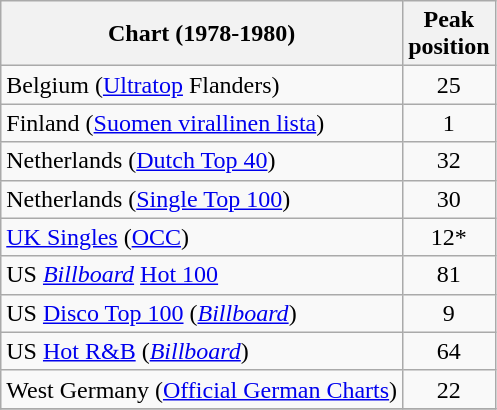<table class="wikitable">
<tr>
<th>Chart (1978-1980)</th>
<th>Peak<br>position</th>
</tr>
<tr>
<td>Belgium (<a href='#'>Ultratop</a> Flanders)</td>
<td align="center">25</td>
</tr>
<tr>
<td>Finland (<a href='#'>Suomen virallinen lista</a>)</td>
<td align="center">1</td>
</tr>
<tr>
<td>Netherlands (<a href='#'>Dutch Top 40</a>)</td>
<td align="center">32</td>
</tr>
<tr>
<td>Netherlands (<a href='#'>Single Top 100</a>)</td>
<td align="center">30</td>
</tr>
<tr>
<td><a href='#'>UK Singles</a> (<a href='#'>OCC</a>)</td>
<td align="center">12*</td>
</tr>
<tr>
<td>US <em><a href='#'>Billboard</a></em> <a href='#'>Hot 100</a></td>
<td align="center">81</td>
</tr>
<tr>
<td>US <a href='#'>Disco Top 100</a> (<em><a href='#'>Billboard</a></em>)</td>
<td align="center">9</td>
</tr>
<tr>
<td>US <a href='#'>Hot R&B</a> (<em><a href='#'>Billboard</a></em>)</td>
<td align="center">64</td>
</tr>
<tr>
<td>West Germany (<a href='#'>Official German Charts</a>)</td>
<td align="center">22</td>
</tr>
<tr>
</tr>
</table>
